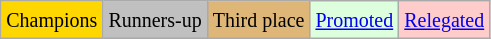<table class="wikitable">
<tr>
<td bgcolor=gold><small>Champions</small></td>
<td bgcolor=silver><small>Runners-up</small></td>
<td bgcolor=#deb678><small>Third place</small></td>
<td bgcolor="#DDFFDD"><small><a href='#'>Promoted</a></small></td>
<td bgcolor="#FFCCCC"><small><a href='#'>Relegated</a></small></td>
</tr>
</table>
